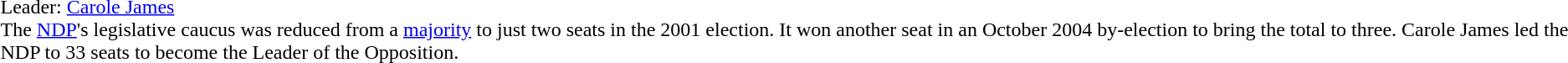<table>
<tr>
<td> </td>
<td><br>Leader: <a href='#'>Carole James</a><br>The <a href='#'>NDP</a>'s legislative caucus was reduced from a <a href='#'>majority</a> to just two seats in the 2001 election.  It won another seat in an October 2004 by-election to bring the total to three.  Carole James led the NDP to 33 seats to become the Leader of the Opposition.</td>
</tr>
</table>
